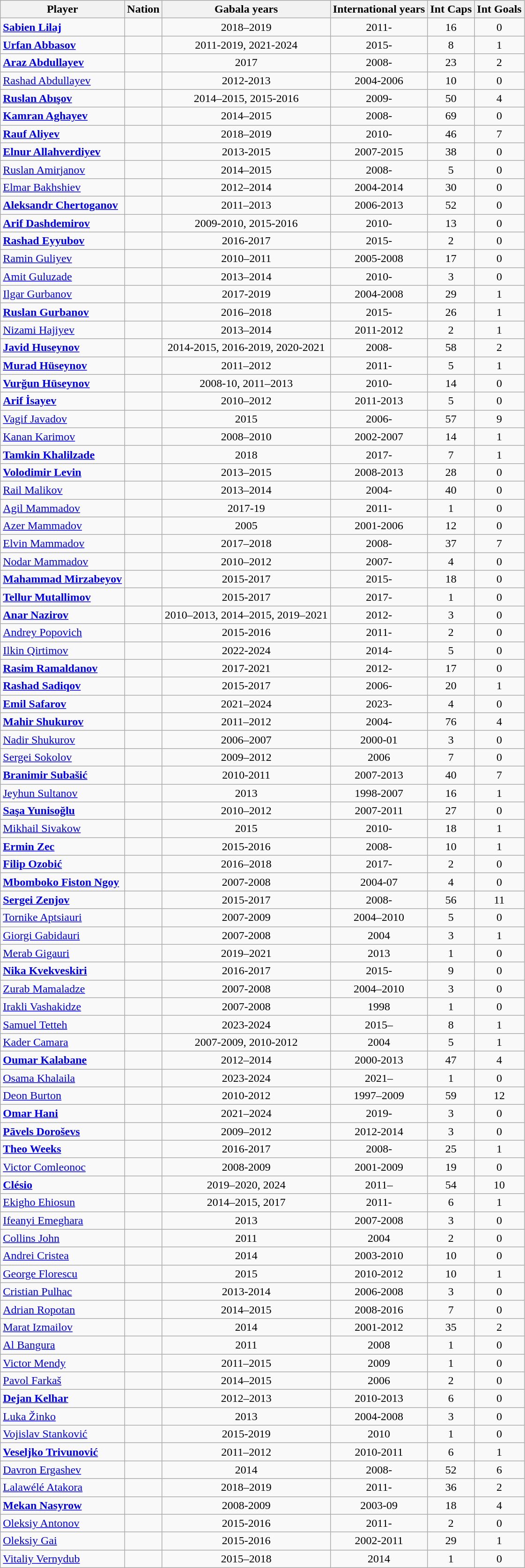<table class="wikitable sortable" style="text-align:center">
<tr>
<th>Player</th>
<th>Nation</th>
<th>Gabala years</th>
<th>International years</th>
<th>Int Caps</th>
<th>Int Goals</th>
</tr>
<tr>
<td align="left"><strong><a href='#'>Sabien Lilaj</a></strong></td>
<td></td>
<td>2018–2019</td>
<td>2011-</td>
<td>16</td>
<td>0</td>
</tr>
<tr>
<td align="left"><strong><a href='#'>Urfan Abbasov</a></strong></td>
<td></td>
<td>2011-2019, 2021-2024</td>
<td>2015-</td>
<td>8</td>
<td>1</td>
</tr>
<tr>
<td align="left"><strong><a href='#'>Araz Abdullayev</a></strong></td>
<td></td>
<td>2017</td>
<td>2008-</td>
<td>23</td>
<td>2</td>
</tr>
<tr>
<td align="left"><a href='#'>Rashad Abdullayev</a></td>
<td></td>
<td>2012-2013</td>
<td>2004-2006</td>
<td>10</td>
<td>0</td>
</tr>
<tr>
<td align="left"><strong><a href='#'>Ruslan Abışov</a></strong></td>
<td></td>
<td>2014–2015, 2015-2016</td>
<td>2009-</td>
<td>50</td>
<td>4</td>
</tr>
<tr>
<td align="left"><strong><a href='#'>Kamran Aghayev</a></strong></td>
<td></td>
<td>2014–2015</td>
<td>2008-</td>
<td>69</td>
<td>0</td>
</tr>
<tr>
<td align="left"><strong><a href='#'>Rauf Aliyev</a></strong></td>
<td></td>
<td>2018–2019</td>
<td>2010-</td>
<td>46</td>
<td>7</td>
</tr>
<tr>
<td align="left"><strong><a href='#'>Elnur Allahverdiyev</a></strong></td>
<td></td>
<td>2013-2015</td>
<td>2007-2015</td>
<td>38</td>
<td>0</td>
</tr>
<tr>
<td align="left"><a href='#'>Ruslan Amirjanov</a></td>
<td></td>
<td>2014–2015</td>
<td>2008-</td>
<td>5</td>
<td>0</td>
</tr>
<tr>
<td align="left"><a href='#'>Elmar Bakhshiev</a></td>
<td></td>
<td>2012–2014</td>
<td>2004-2014</td>
<td>30</td>
<td>0</td>
</tr>
<tr>
<td align="left"><strong><a href='#'>Aleksandr Chertoganov</a></strong></td>
<td></td>
<td>2011–2013</td>
<td>2006-2013</td>
<td>52</td>
<td>0</td>
</tr>
<tr>
<td align="left"><strong><a href='#'>Arif Dashdemirov</a></strong></td>
<td></td>
<td>2009-2010, 2015-2016</td>
<td>2010-</td>
<td>13</td>
<td>0</td>
</tr>
<tr>
<td align="left"><strong><a href='#'>Rashad Eyyubov</a></strong></td>
<td></td>
<td>2016-2017</td>
<td>2015-</td>
<td>2</td>
<td>0</td>
</tr>
<tr>
<td align="left"><a href='#'>Ramin Guliyev</a></td>
<td></td>
<td>2010–2011</td>
<td>2005-2008</td>
<td>17</td>
<td>0</td>
</tr>
<tr>
<td align="left"><a href='#'>Amit Guluzade</a></td>
<td></td>
<td>2013–2014</td>
<td>2010-</td>
<td>3</td>
<td>0</td>
</tr>
<tr>
<td align="left"><a href='#'>Ilgar Gurbanov</a></td>
<td></td>
<td>2017-2019</td>
<td>2004-2008</td>
<td>29</td>
<td>1</td>
</tr>
<tr>
<td align="left"><strong><a href='#'>Ruslan Gurbanov</a></strong></td>
<td></td>
<td>2016–2018</td>
<td>2015-</td>
<td>26</td>
<td>1</td>
</tr>
<tr>
<td align="left"><a href='#'>Nizami Hajiyev</a></td>
<td></td>
<td>2013–2014</td>
<td>2011-2012</td>
<td>2</td>
<td>1</td>
</tr>
<tr>
<td align="left"><strong><a href='#'>Javid Huseynov</a></strong></td>
<td></td>
<td>2014-2015, 2016-2019, 2020-2021</td>
<td>2008-</td>
<td>58</td>
<td>2</td>
</tr>
<tr>
<td align="left"><strong><a href='#'>Murad Hüseynov</a></strong></td>
<td></td>
<td>2011–2012</td>
<td>2011-</td>
<td>5</td>
<td>1</td>
</tr>
<tr>
<td align="left"><strong><a href='#'>Vurğun Hüseynov</a></strong></td>
<td></td>
<td>2008-10, 2011–2013</td>
<td>2010-</td>
<td>14</td>
<td>0</td>
</tr>
<tr>
<td align="left"><strong><a href='#'>Arif İsayev</a></strong></td>
<td></td>
<td>2010–2012</td>
<td>2011-2013</td>
<td>5</td>
<td>0</td>
</tr>
<tr>
<td align="left"><a href='#'>Vagif Javadov</a></td>
<td></td>
<td>2015</td>
<td>2006-</td>
<td>57</td>
<td>9</td>
</tr>
<tr>
<td align="left"><a href='#'>Kanan Karimov</a></td>
<td></td>
<td>2008–2010</td>
<td>2002-2007</td>
<td>14</td>
<td>1</td>
</tr>
<tr>
<td align="left"><strong><a href='#'>Tamkin Khalilzade</a></strong></td>
<td></td>
<td>2018</td>
<td>2017-</td>
<td>7</td>
<td>1</td>
</tr>
<tr>
<td align="left"><strong><a href='#'>Volodimir Levin</a></strong></td>
<td></td>
<td>2013–2015</td>
<td>2008-2013</td>
<td>28</td>
<td>0</td>
</tr>
<tr>
<td align="left"><a href='#'>Rail Malikov</a></td>
<td></td>
<td>2013–2014</td>
<td>2004-</td>
<td>40</td>
<td>0</td>
</tr>
<tr>
<td align="left"><a href='#'>Agil Mammadov</a></td>
<td></td>
<td>2017-19</td>
<td>2011-</td>
<td>1</td>
<td>0</td>
</tr>
<tr>
<td align="left"><a href='#'>Azer Mammadov</a></td>
<td></td>
<td>2005</td>
<td>2001-2006</td>
<td>12</td>
<td>0</td>
</tr>
<tr>
<td align="left"><a href='#'>Elvin Mammadov</a></td>
<td></td>
<td>2017–2018</td>
<td>2008-</td>
<td>37</td>
<td>7</td>
</tr>
<tr>
<td align="left"><a href='#'>Nodar Mammadov</a></td>
<td></td>
<td>2010–2012</td>
<td>2007-</td>
<td>4</td>
<td>0</td>
</tr>
<tr>
<td align="left"><strong><a href='#'>Mahammad Mirzabeyov</a></strong></td>
<td></td>
<td>2015-2017</td>
<td>2015-</td>
<td>18</td>
<td>0</td>
</tr>
<tr>
<td align="left"><strong><a href='#'>Tellur Mutallimov</a></strong></td>
<td></td>
<td>2015-2017</td>
<td>2017-</td>
<td>1</td>
<td>0</td>
</tr>
<tr>
<td align="left"><strong><a href='#'>Anar Nazirov</a></strong></td>
<td></td>
<td>2010–2013, 2014–2015, 2019–2021</td>
<td>2012-</td>
<td>3</td>
<td>0</td>
</tr>
<tr>
<td align="left"><a href='#'>Andrey Popovich</a></td>
<td></td>
<td>2015-2016</td>
<td>2011-</td>
<td>2</td>
<td>0</td>
</tr>
<tr>
<td align="left"><a href='#'>Ilkin Qirtimov</a></td>
<td></td>
<td>2022-2024</td>
<td>2014-</td>
<td>5</td>
<td>0</td>
</tr>
<tr>
<td align="left"><strong><a href='#'>Rasim Ramaldanov</a></strong></td>
<td></td>
<td>2017-2021</td>
<td>2012-</td>
<td>17</td>
<td>0</td>
</tr>
<tr>
<td align="left"><strong><a href='#'>Rashad Sadiqov</a></strong></td>
<td></td>
<td>2015-2017</td>
<td>2006-</td>
<td>20</td>
<td>1</td>
</tr>
<tr>
<td align="left"><strong><a href='#'>Emil Safarov</a></strong></td>
<td></td>
<td>2021–2024</td>
<td>2023-</td>
<td>4</td>
<td>0</td>
</tr>
<tr>
<td align="left"><strong><a href='#'>Mahir Shukurov</a></strong></td>
<td></td>
<td>2011–2012</td>
<td>2004-</td>
<td>76</td>
<td>4</td>
</tr>
<tr>
<td align="left"><a href='#'>Nadir Shukurov</a></td>
<td></td>
<td>2006–2007</td>
<td>2000-01</td>
<td>3</td>
<td>0</td>
</tr>
<tr>
<td align="left"><a href='#'>Sergei Sokolov</a></td>
<td></td>
<td>2009–2012</td>
<td>2006</td>
<td>7</td>
<td>0</td>
</tr>
<tr>
<td align="left"><strong><a href='#'>Branimir Subašić</a></strong></td>
<td></td>
<td>2010-2011</td>
<td>2007-2013</td>
<td>40</td>
<td>7</td>
</tr>
<tr>
<td align="left"><a href='#'>Jeyhun Sultanov</a></td>
<td></td>
<td>2013</td>
<td>1998-2007</td>
<td>16</td>
<td>1</td>
</tr>
<tr>
<td align="left"><strong><a href='#'>Saşa Yunisoğlu</a></strong></td>
<td></td>
<td>2010–2012</td>
<td>2007-2011</td>
<td>27</td>
<td>0</td>
</tr>
<tr>
<td align="left"><a href='#'>Mikhail Sivakow</a></td>
<td></td>
<td>2015</td>
<td>2010-</td>
<td>18</td>
<td>1</td>
</tr>
<tr>
<td align="left"><strong><a href='#'>Ermin Zec</a></strong></td>
<td></td>
<td>2015-2016</td>
<td>2008-</td>
<td>10</td>
<td>1</td>
</tr>
<tr>
<td align="left"><strong><a href='#'>Filip Ozobić</a></strong></td>
<td></td>
<td>2016–2018</td>
<td>2017-</td>
<td>2</td>
<td>0</td>
</tr>
<tr>
<td align="left"><strong><a href='#'>Mbomboko Fiston Ngoy</a></strong></td>
<td></td>
<td>2007-2008</td>
<td>2004-07</td>
<td>4</td>
<td>0</td>
</tr>
<tr>
<td align="left"><strong><a href='#'>Sergei Zenjov</a></strong></td>
<td></td>
<td>2015-2017</td>
<td>2008-</td>
<td>56</td>
<td>11</td>
</tr>
<tr>
<td align="left"><a href='#'>Tornike Aptsiauri</a></td>
<td></td>
<td>2007-2009</td>
<td>2004–2010</td>
<td>5</td>
<td>0</td>
</tr>
<tr>
<td align="left"><a href='#'>Giorgi Gabidauri</a></td>
<td></td>
<td>2007-2008</td>
<td>2004</td>
<td>3</td>
<td>1</td>
</tr>
<tr>
<td align="left"><a href='#'>Merab Gigauri</a></td>
<td></td>
<td>2019–2021</td>
<td>2013</td>
<td>1</td>
<td>0</td>
</tr>
<tr>
<td align="left"><strong><a href='#'>Nika Kvekveskiri</a></strong></td>
<td></td>
<td>2016-2017</td>
<td>2015-</td>
<td>9</td>
<td>0</td>
</tr>
<tr>
<td align="left"><a href='#'>Zurab Mamaladze</a></td>
<td></td>
<td>2007-2008</td>
<td>2004–2010</td>
<td>3</td>
<td>0</td>
</tr>
<tr>
<td align="left"><a href='#'>Irakli Vashakidze</a></td>
<td></td>
<td>2007-2008</td>
<td>1998</td>
<td>1</td>
<td>0</td>
</tr>
<tr>
<td align="left"><a href='#'>Samuel Tetteh</a></td>
<td></td>
<td>2023-2024</td>
<td>2015–</td>
<td>8</td>
<td>1</td>
</tr>
<tr>
<td align="left"><a href='#'>Kader Camara</a></td>
<td></td>
<td>2007-2009, 2010-2012</td>
<td>2004</td>
<td>5</td>
<td>1</td>
</tr>
<tr>
<td align="left"><strong><a href='#'>Oumar Kalabane</a></strong></td>
<td></td>
<td>2012–2014</td>
<td>2000-2013</td>
<td>47</td>
<td>4</td>
</tr>
<tr>
<td align="left"><a href='#'>Osama Khalaila</a></td>
<td></td>
<td>2023-2024</td>
<td>2021–</td>
<td>1</td>
<td>0</td>
</tr>
<tr>
<td align="left"><a href='#'>Deon Burton</a></td>
<td></td>
<td>2010-2012</td>
<td>1997–2009</td>
<td>59</td>
<td>12</td>
</tr>
<tr>
<td align="left"><strong><a href='#'>Omar Hani</a></strong></td>
<td></td>
<td>2021–2024</td>
<td>2019-</td>
<td>3</td>
<td>0</td>
</tr>
<tr>
<td align="left"><strong><a href='#'>Pāvels Doroševs</a></strong></td>
<td></td>
<td>2009–2012</td>
<td>2012-2014</td>
<td>3</td>
<td>0</td>
</tr>
<tr>
<td align="left"><strong><a href='#'>Theo Weeks</a></strong></td>
<td></td>
<td>2016-2017</td>
<td>2008-</td>
<td>25</td>
<td>1</td>
</tr>
<tr>
<td align="left"><a href='#'>Victor Comleonoc</a></td>
<td></td>
<td>2008-2009</td>
<td>2001-2009</td>
<td>19</td>
<td>0</td>
</tr>
<tr>
<td align="left"><strong><a href='#'>Clésio</a></strong></td>
<td></td>
<td>2019–2020, 2024</td>
<td>2011–</td>
<td>54</td>
<td>10</td>
</tr>
<tr>
<td align="left"><a href='#'>Ekigho Ehiosun</a></td>
<td></td>
<td>2014–2015, 2017</td>
<td>2011-</td>
<td>6</td>
<td>1</td>
</tr>
<tr>
<td align="left"><a href='#'>Ifeanyi Emeghara</a></td>
<td></td>
<td>2013</td>
<td>2007-2008</td>
<td>3</td>
<td>0</td>
</tr>
<tr>
<td align="left"><a href='#'>Collins John</a></td>
<td></td>
<td>2011</td>
<td>2004</td>
<td>2</td>
<td>0</td>
</tr>
<tr>
<td align="left"><a href='#'>Andrei Cristea</a></td>
<td></td>
<td>2014</td>
<td>2003-2010</td>
<td>10</td>
<td>0</td>
</tr>
<tr>
<td align="left"><a href='#'>George Florescu</a></td>
<td></td>
<td>2015</td>
<td>2010-2012</td>
<td>10</td>
<td>1</td>
</tr>
<tr>
<td align="left"><a href='#'>Cristian Pulhac</a></td>
<td></td>
<td>2013-2014</td>
<td>2006-2008</td>
<td>3</td>
<td>0</td>
</tr>
<tr>
<td align="left"><a href='#'>Adrian Ropotan</a></td>
<td></td>
<td>2014–2015</td>
<td>2008-2016</td>
<td>7</td>
<td>0</td>
</tr>
<tr>
<td align="left"><a href='#'>Marat Izmailov</a></td>
<td></td>
<td>2014</td>
<td>2001-2012</td>
<td>35</td>
<td>2</td>
</tr>
<tr>
<td align="left"><a href='#'>Al Bangura</a></td>
<td></td>
<td>2011</td>
<td>2008</td>
<td>1</td>
<td>0</td>
</tr>
<tr>
<td align="left"><a href='#'>Victor Mendy</a></td>
<td></td>
<td>2011–2015</td>
<td>2009</td>
<td>1</td>
<td>0</td>
</tr>
<tr>
<td align="left"><a href='#'>Pavol Farkaš</a></td>
<td></td>
<td>2014–2015</td>
<td>2006</td>
<td>2</td>
<td>0</td>
</tr>
<tr>
<td align="left"><strong><a href='#'>Dejan Kelhar</a></strong></td>
<td></td>
<td>2012–2013</td>
<td>2010-2013</td>
<td>6</td>
<td>0</td>
</tr>
<tr>
<td align="left"><a href='#'>Luka Žinko</a></td>
<td></td>
<td>2013</td>
<td>2004-2008</td>
<td>3</td>
<td>0</td>
</tr>
<tr>
<td align="left"><a href='#'>Vojislav Stanković</a></td>
<td></td>
<td>2015-2019</td>
<td>2010</td>
<td>1</td>
<td>0</td>
</tr>
<tr>
<td align="left"><strong><a href='#'>Veseljko Trivunović</a></strong></td>
<td></td>
<td>2011–2012</td>
<td>2010-2011</td>
<td>6</td>
<td>1</td>
</tr>
<tr>
<td align="left"><a href='#'>Davron Ergashev</a></td>
<td></td>
<td>2014</td>
<td>2008-</td>
<td>52</td>
<td>6</td>
</tr>
<tr>
<td align="left"><a href='#'>Lalawélé Atakora</a></td>
<td></td>
<td>2018–2019</td>
<td>2011-</td>
<td>36</td>
<td>2</td>
</tr>
<tr>
<td align="left"><strong><a href='#'>Mekan Nasyrow</a></strong></td>
<td></td>
<td>2008-2009</td>
<td>2003-09</td>
<td>18</td>
<td>4</td>
</tr>
<tr>
<td align="left"><a href='#'>Oleksiy Antonov</a></td>
<td></td>
<td>2015-2016</td>
<td>2011-</td>
<td>2</td>
<td>0</td>
</tr>
<tr>
<td align="left"><a href='#'>Oleksiy Gai</a></td>
<td></td>
<td>2015-2016</td>
<td>2002-2011</td>
<td>29</td>
<td>1</td>
</tr>
<tr>
<td align="left"><a href='#'>Vitaliy Vernydub</a></td>
<td></td>
<td>2015–2018</td>
<td>2014</td>
<td>1</td>
<td>0</td>
</tr>
</table>
